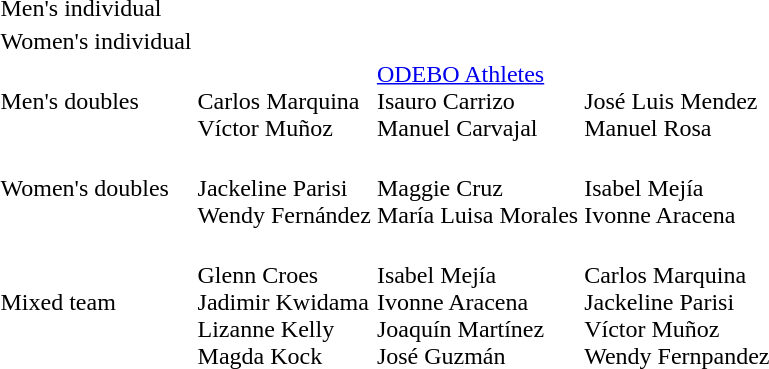<table>
<tr>
<td>Men's individual</td>
<td></td>
<td></td>
<td></td>
</tr>
<tr>
<td>Women's individual</td>
<td></td>
<td></td>
<td></td>
</tr>
<tr>
<td>Men's doubles</td>
<td><br>Carlos Marquina<br>Víctor Muñoz</td>
<td><a href='#'>ODEBO Athletes</a><br>Isauro Carrizo<br>Manuel Carvajal</td>
<td><br>José Luis Mendez<br>Manuel Rosa</td>
</tr>
<tr>
<td>Women's doubles</td>
<td><br>Jackeline Parisi<br>Wendy Fernández</td>
<td><br>Maggie Cruz<br>María Luisa Morales</td>
<td><br>Isabel Mejía<br>Ivonne Aracena</td>
</tr>
<tr>
<td>Mixed team</td>
<td><br>Glenn Croes<br>Jadimir Kwidama<br>Lizanne Kelly<br>Magda Kock</td>
<td><br>Isabel Mejía<br>Ivonne Aracena<br>Joaquín Martínez<br>José Guzmán</td>
<td><br>Carlos Marquina<br>Jackeline Parisi<br>Víctor Muñoz<br>Wendy Fernpandez</td>
</tr>
<tr>
</tr>
</table>
